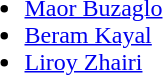<table>
<tr>
<td><strong></strong><br><ul><li><a href='#'>Maor Buzaglo</a></li><li><a href='#'>Beram Kayal</a></li><li><a href='#'>Liroy Zhairi</a></li></ul></td>
</tr>
</table>
